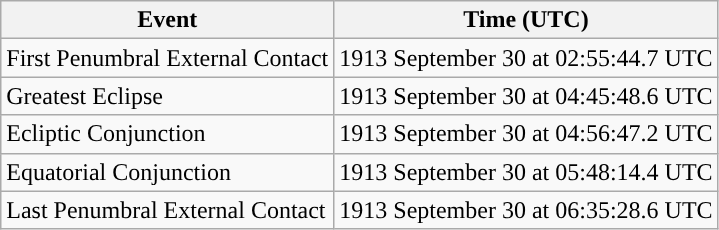<table class="wikitable">
<tr>
<th>Event</th>
<th>Time (UTC)</th>
</tr>
<tr>
<td>First Penumbral External Contact</td>
<td>1913 September 30 at 02:55:44.7 UTC</td>
</tr>
<tr>
<td>Greatest Eclipse</td>
<td>1913 September 30 at 04:45:48.6 UTC</td>
</tr>
<tr>
<td>Ecliptic Conjunction</td>
<td>1913 September 30 at 04:56:47.2 UTC</td>
</tr>
<tr>
<td>Equatorial Conjunction</td>
<td>1913 September 30 at 05:48:14.4 UTC</td>
</tr>
<tr>
<td>Last Penumbral External Contact</td>
<td>1913 September 30 at 06:35:28.6 UTC</td>
</tr>
</table>
